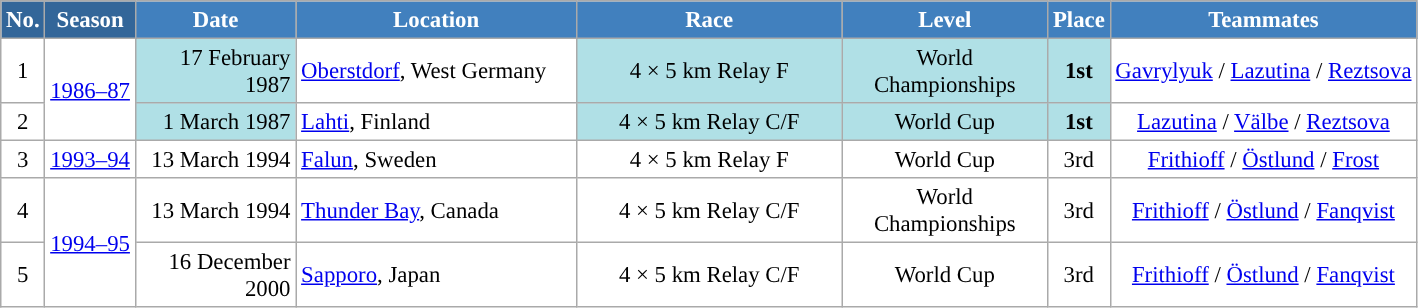<table class="wikitable sortable" style="font-size:95%; text-align:center; border:grey solid 1px; border-collapse:collapse; background:#ffffff;">
<tr style="background:#efefef;">
<th style="background-color:#369; color:white;">No.</th>
<th style="background-color:#369; color:white;">Season</th>
<th style="background-color:#4180be; color:white; width:100px;">Date</th>
<th style="background-color:#4180be; color:white; width:180px;">Location</th>
<th style="background-color:#4180be; color:white; width:170px;">Race</th>
<th style="background-color:#4180be; color:white; width:130px;">Level</th>
<th style="background-color:#4180be; color:white;">Place</th>
<th style="background-color:#4180be; color:white;">Teammates</th>
</tr>
<tr>
<td align=center>1</td>
<td rowspan=2 align=center><a href='#'>1986–87</a></td>
<td bgcolor="#BOEOE6" align=right>17 February 1987</td>
<td align=left> <a href='#'>Oberstdorf</a>, West Germany</td>
<td bgcolor="#BOEOE6">4 × 5 km Relay F</td>
<td bgcolor="#BOEOE6">World Championships</td>
<td bgcolor="#BOEOE6"><strong>1st</strong></td>
<td><a href='#'>Gavrylyuk</a> / <a href='#'>Lazutina</a> / <a href='#'>Reztsova</a></td>
</tr>
<tr>
<td align=center>2</td>
<td bgcolor="#BOEOE6" align=right>1 March 1987</td>
<td align=left> <a href='#'>Lahti</a>, Finland</td>
<td bgcolor="#BOEOE6">4 × 5 km Relay C/F</td>
<td bgcolor="#BOEOE6">World Cup</td>
<td bgcolor="#BOEOE6"><strong>1st</strong></td>
<td><a href='#'>Lazutina</a> / <a href='#'>Välbe</a> / <a href='#'>Reztsova</a></td>
</tr>
<tr>
<td align=center>3</td>
<td rowspan=1 align=center><a href='#'>1993–94</a></td>
<td align=right>13 March 1994</td>
<td align=left> <a href='#'>Falun</a>, Sweden</td>
<td>4 × 5 km Relay F</td>
<td>World Cup</td>
<td>3rd</td>
<td><a href='#'>Frithioff</a> / <a href='#'>Östlund</a> / <a href='#'>Frost</a></td>
</tr>
<tr>
<td align=center>4</td>
<td rowspan=2 align=center><a href='#'>1994–95</a></td>
<td align=right>13 March 1994</td>
<td align=left> <a href='#'>Thunder Bay</a>, Canada</td>
<td>4 × 5 km Relay C/F</td>
<td>World Championships</td>
<td>3rd</td>
<td><a href='#'>Frithioff</a> / <a href='#'>Östlund</a> / <a href='#'>Fanqvist</a></td>
</tr>
<tr>
<td align=center>5</td>
<td align=right>16 December 2000</td>
<td align=left> <a href='#'>Sapporo</a>, Japan</td>
<td>4 × 5 km Relay C/F</td>
<td>World Cup</td>
<td>3rd</td>
<td><a href='#'>Frithioff</a> / <a href='#'>Östlund</a> / <a href='#'>Fanqvist</a></td>
</tr>
</table>
